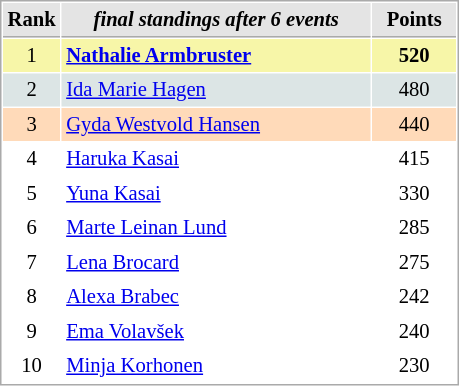<table cellspacing="1" cellpadding="3" style="border:1px solid #AAAAAA;font-size:86%">
<tr style="background-color: #E4E4E4;">
<th style="border-bottom:1px solid #AAAAAA; width: 10px;">Rank</th>
<th style="border-bottom:1px solid #AAAAAA; width: 200px;"><em>final standings after 6 events</em></th>
<th style="border-bottom:1px solid #AAAAAA; width: 50px;">Points</th>
</tr>
<tr style="background:#f7f6a8;">
<td align=center>1</td>
<td> <strong><a href='#'>Nathalie Armbruster</a></strong> </td>
<td align=center><strong>520</strong></td>
</tr>
<tr style="background:#dce5e5;">
<td align=center>2</td>
<td> <a href='#'>Ida Marie Hagen</a></td>
<td align=center>480</td>
</tr>
<tr style="background:#ffdab9;">
<td align=center>3</td>
<td> <a href='#'>Gyda Westvold Hansen</a></td>
<td align=center>440</td>
</tr>
<tr>
<td align=center>4</td>
<td> <a href='#'>Haruka Kasai</a></td>
<td align=center>415</td>
</tr>
<tr>
<td align=center>5</td>
<td> <a href='#'>Yuna Kasai</a></td>
<td align=center>330</td>
</tr>
<tr>
<td align=center>6</td>
<td> <a href='#'>Marte Leinan Lund</a></td>
<td align=center>285</td>
</tr>
<tr>
<td align=center>7</td>
<td> <a href='#'>Lena Brocard</a></td>
<td align=center>275</td>
</tr>
<tr>
<td align=center>8</td>
<td> <a href='#'>Alexa Brabec</a></td>
<td align=center>242</td>
</tr>
<tr>
<td align=center>9</td>
<td> <a href='#'>Ema Volavšek</a></td>
<td align=center>240</td>
</tr>
<tr>
<td align=center>10</td>
<td> <a href='#'>Minja Korhonen</a></td>
<td align=center>230</td>
</tr>
</table>
